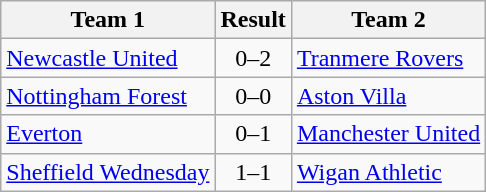<table class="wikitable plainrowheaders">
<tr>
<th scope=col>Team 1</th>
<th scope=col>Result</th>
<th scope=col>Team 2</th>
</tr>
<tr>
<td><a href='#'>Newcastle United</a></td>
<td align=center>0–2</td>
<td><a href='#'>Tranmere Rovers</a></td>
</tr>
<tr>
<td><a href='#'>Nottingham Forest</a> </td>
<td align=center>0–0</td>
<td><a href='#'>Aston Villa</a></td>
</tr>
<tr>
<td><a href='#'>Everton</a></td>
<td align=center>0–1</td>
<td><a href='#'>Manchester United</a></td>
</tr>
<tr>
<td><a href='#'>Sheffield Wednesday</a> </td>
<td align=center>1–1</td>
<td><a href='#'>Wigan Athletic</a></td>
</tr>
</table>
